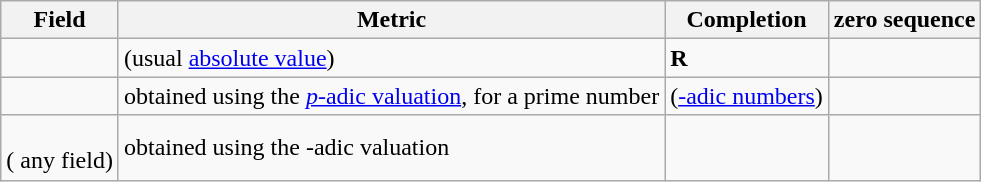<table class="wikitable">
<tr>
<th>Field</th>
<th>Metric</th>
<th>Completion</th>
<th>zero sequence</th>
</tr>
<tr>
<td></td>
<td> (usual <a href='#'>absolute value</a>)</td>
<td><strong>R</strong></td>
<td></td>
</tr>
<tr>
<td></td>
<td>obtained using the <a href='#'><em>p</em>-adic valuation</a>, for a prime number </td>
<td> (<a href='#'>-adic numbers</a>)</td>
<td></td>
</tr>
<tr>
<td><br> ( any field)</td>
<td>obtained using the -adic valuation</td>
<td></td>
<td></td>
</tr>
</table>
